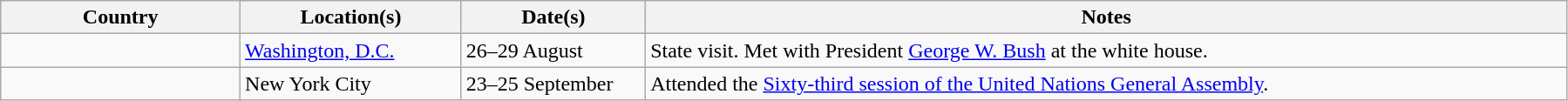<table class="wikitable sortable">
<tr>
<th style="width: 13%;">Country</th>
<th style="width: 12%;">Location(s)</th>
<th style="width: 10%; ">Date(s)</th>
<th style="width: 50%;">Notes</th>
</tr>
<tr>
<td></td>
<td><a href='#'>Washington, D.C.</a></td>
<td>26–29 August</td>
<td>State visit. Met with President <a href='#'>George W. Bush</a> at the white house.</td>
</tr>
<tr>
<td></td>
<td>New York City</td>
<td>23–25 September</td>
<td>Attended the <a href='#'>Sixty-third session of the United Nations General Assembly</a>.</td>
</tr>
</table>
